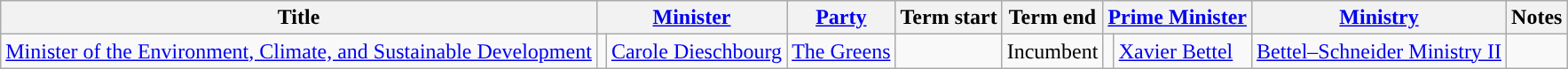<table class="wikitable sortable">
<tr>
<th>Title</th>
<th colspan=2><a href='#'>Minister</a></th>
<th><a href='#'>Party</a></th>
<th>Term start</th>
<th>Term end</th>
<th colspan=2><a href='#'>Prime Minister</a></th>
<th><a href='#'>Ministry</a></th>
<th class="unsortable">Notes</th>
</tr>
<tr>
<td><a href='#'>Minister of the Environment, Climate, and Sustainable Development</a></td>
<td style="color:inherit;background:"></td>
<td><a href='#'>Carole Dieschbourg</a></td>
<td><a href='#'>The Greens</a></td>
<td></td>
<td>Incumbent</td>
<td style="color:inherit;background:"></td>
<td><a href='#'>Xavier Bettel</a></td>
<td><a href='#'>Bettel–Schneider Ministry II</a></td>
<td></td>
</tr>
</table>
